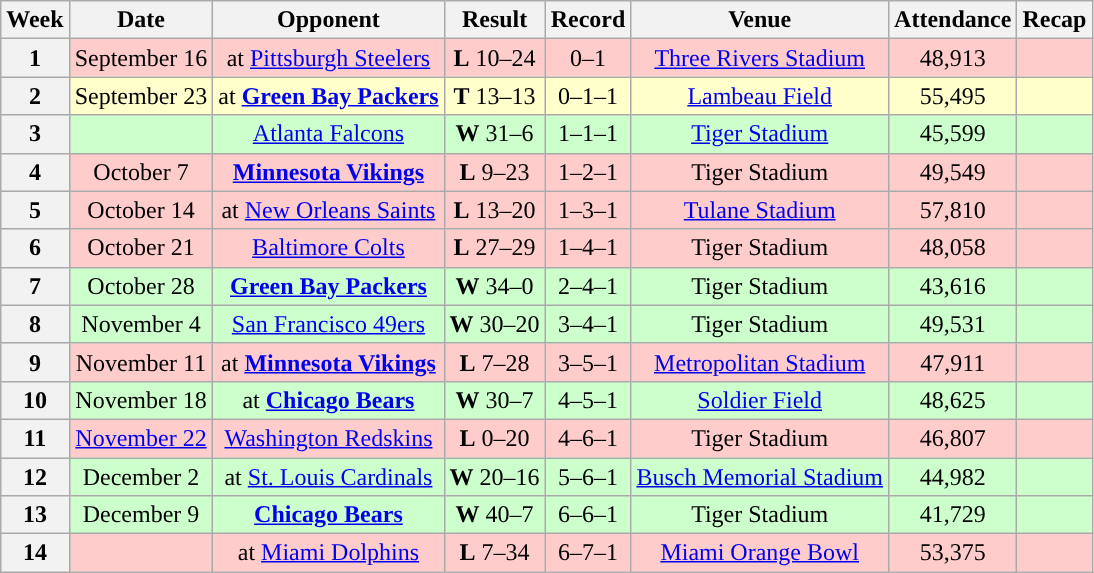<table class="wikitable" style="text-align:center">
<tr>
<th>Week</th>
<th>Date</th>
<th>Opponent</th>
<th>Result</th>
<th>Record</th>
<th>Venue</th>
<th>Attendance</th>
<th>Recap</th>
</tr>
<tr style="background:#fcc">
<th>1</th>
<td>September 16</td>
<td>at <a href='#'>Pittsburgh Steelers</a></td>
<td><strong>L</strong> 10–24</td>
<td>0–1</td>
<td><a href='#'>Three Rivers Stadium</a></td>
<td>48,913</td>
<td></td>
</tr>
<tr style="background:#ffc">
<th>2</th>
<td>September 23</td>
<td>at <strong><a href='#'>Green Bay Packers</a></strong></td>
<td><strong>T</strong> 13–13</td>
<td>0–1–1</td>
<td><a href='#'>Lambeau Field</a></td>
<td>55,495</td>
<td></td>
</tr>
<tr style="background:#cfc">
<th>3</th>
<td></td>
<td><a href='#'>Atlanta Falcons</a></td>
<td><strong>W</strong> 31–6</td>
<td>1–1–1</td>
<td><a href='#'>Tiger Stadium</a></td>
<td>45,599</td>
<td></td>
</tr>
<tr style="background:#fcc">
<th>4</th>
<td>October 7</td>
<td><strong><a href='#'>Minnesota Vikings</a></strong></td>
<td><strong>L</strong> 9–23</td>
<td>1–2–1</td>
<td>Tiger Stadium</td>
<td>49,549</td>
<td></td>
</tr>
<tr style="background:#fcc">
<th>5</th>
<td>October 14</td>
<td>at <a href='#'>New Orleans Saints</a></td>
<td><strong>L</strong> 13–20</td>
<td>1–3–1</td>
<td><a href='#'>Tulane Stadium</a></td>
<td>57,810</td>
<td></td>
</tr>
<tr style="background:#fcc">
<th>6</th>
<td>October 21</td>
<td><a href='#'>Baltimore Colts</a></td>
<td><strong>L</strong> 27–29</td>
<td>1–4–1</td>
<td>Tiger Stadium</td>
<td>48,058</td>
<td></td>
</tr>
<tr style="background:#cfc">
<th>7</th>
<td>October 28</td>
<td><strong><a href='#'>Green Bay Packers</a></strong></td>
<td><strong>W</strong> 34–0</td>
<td>2–4–1</td>
<td>Tiger Stadium</td>
<td>43,616</td>
<td></td>
</tr>
<tr style="background:#cfc">
<th>8</th>
<td>November 4</td>
<td><a href='#'>San Francisco 49ers</a></td>
<td><strong>W</strong> 30–20</td>
<td>3–4–1</td>
<td>Tiger Stadium</td>
<td>49,531</td>
<td></td>
</tr>
<tr style="background:#fcc">
<th>9</th>
<td>November 11</td>
<td>at <strong><a href='#'>Minnesota Vikings</a></strong></td>
<td><strong>L</strong> 7–28</td>
<td>3–5–1</td>
<td><a href='#'>Metropolitan Stadium</a></td>
<td>47,911</td>
<td></td>
</tr>
<tr style="background:#cfc">
<th>10</th>
<td>November 18</td>
<td>at <strong><a href='#'>Chicago Bears</a></strong></td>
<td><strong>W</strong> 30–7</td>
<td>4–5–1</td>
<td><a href='#'>Soldier Field</a></td>
<td>48,625</td>
<td></td>
</tr>
<tr style="background:#fcc">
<th>11</th>
<td><a href='#'>November 22</a></td>
<td><a href='#'>Washington Redskins</a></td>
<td><strong>L</strong> 0–20</td>
<td>4–6–1</td>
<td>Tiger Stadium</td>
<td>46,807</td>
<td></td>
</tr>
<tr style="background:#cfc">
<th>12</th>
<td>December 2</td>
<td>at <a href='#'>St. Louis Cardinals</a></td>
<td><strong>W</strong> 20–16</td>
<td>5–6–1</td>
<td><a href='#'>Busch Memorial Stadium</a></td>
<td>44,982</td>
<td></td>
</tr>
<tr style="background:#cfc">
<th>13</th>
<td>December 9</td>
<td><strong><a href='#'>Chicago Bears</a></strong></td>
<td><strong>W</strong> 40–7</td>
<td>6–6–1</td>
<td>Tiger Stadium</td>
<td>41,729</td>
<td></td>
</tr>
<tr style="background:#fcc">
<th>14</th>
<td></td>
<td>at <a href='#'>Miami Dolphins</a></td>
<td><strong>L</strong> 7–34</td>
<td>6–7–1</td>
<td><a href='#'>Miami Orange Bowl</a></td>
<td>53,375</td>
<td></td>
</tr>
</table>
